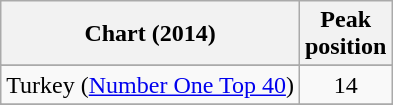<table class="wikitable sortable plainrowheaders">
<tr>
<th scope="col">Chart (2014)</th>
<th scope="col">Peak<br>position</th>
</tr>
<tr>
</tr>
<tr>
</tr>
<tr>
</tr>
<tr>
</tr>
<tr>
</tr>
<tr>
</tr>
<tr>
</tr>
<tr>
</tr>
<tr>
</tr>
<tr>
<td>Turkey (<a href='#'>Number One Top 40</a>)</td>
<td style="text-align:center;">14</td>
</tr>
<tr>
</tr>
<tr>
</tr>
</table>
